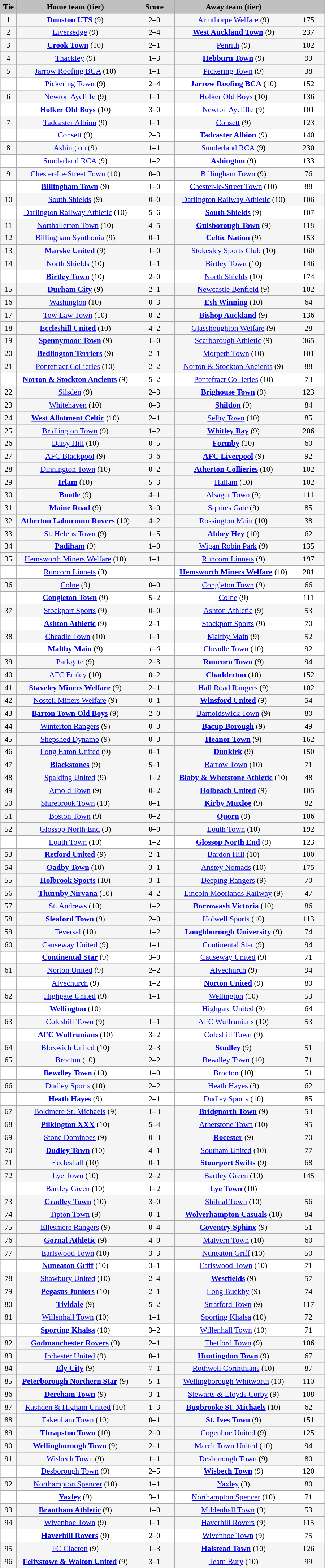<table class="wikitable" style="width: 600px; background:WhiteSmoke; text-align:center; font-size:90%">
<tr>
<td scope="col" style="width:  5.00%; background:silver;"><strong>Tie</strong></td>
<td scope="col" style="width: 36.25%; background:silver;"><strong>Home team (tier)</strong></td>
<td scope="col" style="width: 12.50%; background:silver;"><strong>Score</strong></td>
<td scope="col" style="width: 36.25%; background:silver;"><strong>Away team (tier)</strong></td>
<td scope="col" style="width: 10.00%; background:silver;"><strong></strong></td>
</tr>
<tr>
<td>1</td>
<td><strong><a href='#'>Dunston UTS</a></strong> (9)</td>
<td>2–0</td>
<td><a href='#'>Armthorpe Welfare</a> (9)</td>
<td>175</td>
</tr>
<tr>
<td>2</td>
<td><a href='#'>Liversedge</a> (9)</td>
<td>2–4</td>
<td><strong><a href='#'>West Auckland Town</a></strong> (9)</td>
<td>237</td>
</tr>
<tr>
<td>3</td>
<td><strong><a href='#'>Crook Town</a></strong> (10)</td>
<td>2–1</td>
<td><a href='#'>Penrith</a> (9)</td>
<td>102</td>
</tr>
<tr>
<td>4</td>
<td><a href='#'>Thackley</a> (9)</td>
<td>1–3</td>
<td><strong><a href='#'>Hebburn Town</a></strong> (9)</td>
<td>99</td>
</tr>
<tr>
<td>5</td>
<td><a href='#'>Jarrow Roofing BCA</a> (10)</td>
<td>1–1</td>
<td><a href='#'>Pickering Town</a> (9)</td>
<td>38</td>
</tr>
<tr style="background:white;">
<td><em></em></td>
<td><a href='#'>Pickering Town</a> (9)</td>
<td>2–4</td>
<td><strong><a href='#'>Jarrow Roofing BCA</a></strong> (10)</td>
<td>152</td>
</tr>
<tr>
<td>6</td>
<td><a href='#'>Newton Aycliffe</a> (9)</td>
<td>1–1</td>
<td><a href='#'>Holker Old Boys</a> (10)</td>
<td>136</td>
</tr>
<tr style="background:white;">
<td><em></em></td>
<td><strong><a href='#'>Holker Old Boys</a></strong> (10)</td>
<td>3–0</td>
<td><a href='#'>Newton Aycliffe</a> (9)</td>
<td>101</td>
</tr>
<tr>
<td>7</td>
<td><a href='#'>Tadcaster Albion</a> (9)</td>
<td>1–1</td>
<td><a href='#'>Consett</a> (9)</td>
<td>123</td>
</tr>
<tr style="background:white;">
<td><em></em></td>
<td><a href='#'>Consett</a> (9)</td>
<td>2–3 </td>
<td><strong><a href='#'>Tadcaster Albion</a></strong> (9)</td>
<td>140</td>
</tr>
<tr>
<td>8</td>
<td><a href='#'>Ashington</a> (9)</td>
<td>1–1</td>
<td><a href='#'>Sunderland RCA</a> (9)</td>
<td>230</td>
</tr>
<tr style="background:white;">
<td><em></em></td>
<td><a href='#'>Sunderland RCA</a> (9)</td>
<td>1–2</td>
<td><strong><a href='#'>Ashington</a></strong> (9)</td>
<td>133</td>
</tr>
<tr>
<td>9</td>
<td><a href='#'>Chester-Le-Street Town</a> (10)</td>
<td>0–0</td>
<td><a href='#'>Billingham Town</a> (9)</td>
<td>76</td>
</tr>
<tr style="background:white;">
<td><em></em></td>
<td><strong><a href='#'>Billingham Town</a></strong> (9)</td>
<td>1–0</td>
<td><a href='#'>Chester-le-Street Town</a> (10)</td>
<td>88</td>
</tr>
<tr>
<td>10</td>
<td><a href='#'>South Shields</a> (9)</td>
<td>0–0</td>
<td><a href='#'>Darlington Railway Athletic</a> (10)</td>
<td>106</td>
</tr>
<tr style="background:white;">
<td><em></em></td>
<td><a href='#'>Darlington Railway Athletic</a> (10)</td>
<td>5–6</td>
<td><strong><a href='#'>South Shields</a></strong> (9)</td>
<td>107</td>
</tr>
<tr>
<td>11</td>
<td><a href='#'>Northallerton Town</a> (10)</td>
<td>4–5</td>
<td><strong><a href='#'>Guisborough Town</a></strong> (9)</td>
<td>118</td>
</tr>
<tr>
<td>12</td>
<td><a href='#'>Billingham Synthonia</a> (9)</td>
<td>0–1</td>
<td><strong><a href='#'>Celtic Nation</a></strong> (9)</td>
<td>153</td>
</tr>
<tr>
<td>13</td>
<td><strong><a href='#'>Marske United</a></strong> (9)</td>
<td>1–0</td>
<td><a href='#'>Stokesley Sports Club</a> (10)</td>
<td>160</td>
</tr>
<tr>
<td>14</td>
<td><a href='#'>North Shields</a> (10)</td>
<td>1–1</td>
<td><a href='#'>Birtley Town</a> (10)</td>
<td>146</td>
</tr>
<tr style="background:white;">
<td><em></em></td>
<td><strong><a href='#'>Birtley Town</a></strong> (10)</td>
<td>2–0</td>
<td><a href='#'>North Shields</a> (10)</td>
<td>174</td>
</tr>
<tr>
<td>15</td>
<td><strong><a href='#'>Durham City</a></strong> (9)</td>
<td>2–1</td>
<td><a href='#'>Newcastle Benfield</a> (9)</td>
<td>102</td>
</tr>
<tr>
<td>16</td>
<td><a href='#'>Washington</a> (10)</td>
<td>0–3</td>
<td><strong><a href='#'>Esh Winning</a></strong> (10)</td>
<td>64</td>
</tr>
<tr>
<td>17</td>
<td><a href='#'>Tow Law Town</a> (10)</td>
<td>0–2</td>
<td><strong><a href='#'>Bishop Auckland</a></strong> (9)</td>
<td>136</td>
</tr>
<tr>
<td>18</td>
<td><strong><a href='#'>Eccleshill United</a></strong> (10)</td>
<td>4–2</td>
<td><a href='#'>Glasshoughton Welfare</a> (9)</td>
<td>28</td>
</tr>
<tr>
<td>19</td>
<td><strong><a href='#'>Spennymoor Town</a></strong> (9)</td>
<td>1–0</td>
<td><a href='#'>Scarborough Athletic</a> (9)</td>
<td>365</td>
</tr>
<tr>
<td>20</td>
<td><strong><a href='#'>Bedlington Terriers</a></strong> (9)</td>
<td>2–1</td>
<td><a href='#'>Morpeth Town</a> (10)</td>
<td>101</td>
</tr>
<tr>
<td>21</td>
<td><a href='#'>Pontefract Collieries</a> (10)</td>
<td>2–2</td>
<td><a href='#'>Norton & Stockton Ancients</a> (9)</td>
<td>88</td>
</tr>
<tr style="background:white;">
<td><em></em></td>
<td><strong><a href='#'>Norton & Stockton Ancients</a></strong> (9)</td>
<td>5–2 </td>
<td><a href='#'>Pontefract Collieries</a> (10)</td>
<td>73</td>
</tr>
<tr>
<td>22</td>
<td><a href='#'>Silsden</a> (9)</td>
<td>2–3</td>
<td><strong><a href='#'>Brighouse Town</a></strong> (9)</td>
<td>123</td>
</tr>
<tr>
<td>23</td>
<td><a href='#'>Whitehaven</a> (10)</td>
<td>0–3</td>
<td><strong><a href='#'>Shildon</a></strong> (9)</td>
<td>84</td>
</tr>
<tr>
<td>24</td>
<td><strong><a href='#'>West Allotment Celtic</a></strong> (10)</td>
<td>2–1</td>
<td><a href='#'>Selby Town</a> (10)</td>
<td>85</td>
</tr>
<tr>
<td>25</td>
<td><a href='#'>Bridlington Town</a> (9)</td>
<td>1–2</td>
<td><strong><a href='#'>Whitley Bay</a></strong> (9)</td>
<td>206</td>
</tr>
<tr>
<td>26</td>
<td><a href='#'>Daisy Hill</a> (10)</td>
<td>0–5</td>
<td><strong><a href='#'>Formby</a></strong> (10)</td>
<td>60</td>
</tr>
<tr>
<td>27</td>
<td><a href='#'>AFC Blackpool</a> (9)</td>
<td>3–6</td>
<td><strong><a href='#'>AFC Liverpool</a></strong> (9)</td>
<td>92</td>
</tr>
<tr>
<td>28</td>
<td><a href='#'>Dinnington Town</a> (10)</td>
<td>0–2</td>
<td><strong><a href='#'>Atherton Collieries</a></strong> (10)</td>
<td>102</td>
</tr>
<tr>
<td>29</td>
<td><strong><a href='#'>Irlam</a></strong> (10)</td>
<td>5–3</td>
<td><a href='#'>Hallam</a> (10)</td>
<td>102</td>
</tr>
<tr>
<td>30</td>
<td><strong><a href='#'>Bootle</a></strong> (9)</td>
<td>4–1</td>
<td><a href='#'>Alsager Town</a> (9)</td>
<td>111</td>
</tr>
<tr>
<td>31</td>
<td><strong><a href='#'>Maine Road</a></strong> (9)</td>
<td>3–0</td>
<td><a href='#'>Squires Gate</a> (9)</td>
<td>85</td>
</tr>
<tr>
<td>32</td>
<td><strong><a href='#'>Atherton Laburnum Rovers</a></strong> (10)</td>
<td>4–2</td>
<td><a href='#'>Rossington Main</a> (10)</td>
<td>38</td>
</tr>
<tr>
<td>33</td>
<td><a href='#'>St. Helens Town</a> (9)</td>
<td>1–5</td>
<td><strong><a href='#'>Abbey Hey</a></strong> (10)</td>
<td>62</td>
</tr>
<tr>
<td>34</td>
<td><strong><a href='#'>Padiham</a></strong> (9)</td>
<td>1–0</td>
<td><a href='#'>Wigan Robin Park</a> (9)</td>
<td>135</td>
</tr>
<tr>
<td>35</td>
<td><a href='#'>Hemsworth Miners Welfare</a> (10)</td>
<td>1–1</td>
<td><a href='#'>Runcorn Linnets</a> (9)</td>
<td>197</td>
</tr>
<tr style="background:white;">
<td><em></em></td>
<td><a href='#'>Runcorn Linnets</a><em> </em>(9)</td>
<td></td>
<td><strong><a href='#'>Hemsworth Miners Welfare</a></strong> (10)</td>
<td>281</td>
</tr>
<tr>
<td>36</td>
<td><a href='#'>Colne</a> (9)</td>
<td>0–0</td>
<td><a href='#'>Congleton Town</a> (9)</td>
<td>66</td>
</tr>
<tr style="background:white;">
<td><em></em></td>
<td><strong><a href='#'>Congleton Town</a></strong> (9)</td>
<td>5–2</td>
<td><a href='#'>Colne</a> (9)</td>
<td>111</td>
</tr>
<tr>
<td>37</td>
<td><a href='#'>Stockport Sports</a> (9)</td>
<td>0–0</td>
<td><a href='#'>Ashton Athletic</a> (9)</td>
<td>53</td>
</tr>
<tr style="background:white;">
<td><em></em></td>
<td><strong><a href='#'>Ashton Athletic</a></strong> (9)</td>
<td>2–1</td>
<td><a href='#'>Stockport Sports</a> (9)</td>
<td>70</td>
</tr>
<tr>
<td>38</td>
<td><a href='#'>Cheadle Town</a> (10)</td>
<td>1–1</td>
<td><a href='#'>Maltby Main</a> (9)</td>
<td>52</td>
</tr>
<tr style="background:white;">
<td><em></em></td>
<td><strong><a href='#'>Maltby Main</a></strong> (9)</td>
<td><em>1–0</em></td>
<td><a href='#'>Cheadle Town</a> (10)</td>
<td>92</td>
</tr>
<tr>
<td>39</td>
<td><a href='#'>Parkgate</a> (9)</td>
<td>2–3</td>
<td><strong><a href='#'>Runcorn Town</a></strong> (9)</td>
<td>94</td>
</tr>
<tr>
<td>40</td>
<td><a href='#'>AFC Emley</a> (10)</td>
<td>0–2</td>
<td><strong><a href='#'>Chadderton</a></strong> (10)</td>
<td>152</td>
</tr>
<tr>
<td>41</td>
<td><strong><a href='#'>Staveley Miners Welfare</a></strong> (9)</td>
<td>2–1</td>
<td><a href='#'>Hall Road Rangers</a> (9)</td>
<td>102</td>
</tr>
<tr>
<td>42</td>
<td><a href='#'>Nostell Miners Welfare</a> (9)</td>
<td>0–1</td>
<td><strong><a href='#'>Winsford United</a></strong> (9)</td>
<td>54</td>
</tr>
<tr>
<td>43</td>
<td><strong><a href='#'>Barton Town Old Boys</a></strong> (9)</td>
<td>2–0</td>
<td><a href='#'>Barnoldswick Town</a> (9)</td>
<td>80</td>
</tr>
<tr>
<td>44</td>
<td><a href='#'>Winterton Rangers</a> (9)</td>
<td>0–3</td>
<td><strong><a href='#'>Bacup Borough</a></strong> (9)</td>
<td>49</td>
</tr>
<tr>
<td>45</td>
<td><a href='#'>Shepshed Dynamo</a> (9)</td>
<td>0–3</td>
<td><strong><a href='#'>Heanor Town</a></strong> (9)</td>
<td>162</td>
</tr>
<tr>
<td>46</td>
<td><a href='#'>Long Eaton United</a> (9)</td>
<td>0–1</td>
<td><strong><a href='#'>Dunkirk</a></strong> (9)</td>
<td>150</td>
</tr>
<tr>
<td>47</td>
<td><strong><a href='#'>Blackstones</a></strong> (9)</td>
<td>5–1</td>
<td><a href='#'>Barrow Town</a> (10)</td>
<td>71</td>
</tr>
<tr>
<td>48</td>
<td><a href='#'>Spalding United</a> (9)</td>
<td>1–2</td>
<td><strong><a href='#'>Blaby & Whetstone Athletic</a></strong> (10)</td>
<td>48</td>
</tr>
<tr>
<td>49</td>
<td><a href='#'>Arnold Town</a> (9)</td>
<td>0–2</td>
<td><strong><a href='#'>Holbeach United</a></strong> (9)</td>
<td>105</td>
</tr>
<tr>
<td>50</td>
<td><a href='#'>Shirebrook Town</a> (10)</td>
<td>0–1</td>
<td><strong><a href='#'>Kirby Muxloe</a></strong> (9)</td>
<td>82</td>
</tr>
<tr>
<td>51</td>
<td><a href='#'>Boston Town</a> (9)</td>
<td>0–2</td>
<td><strong><a href='#'>Quorn</a></strong> (9)</td>
<td>106</td>
</tr>
<tr>
<td>52</td>
<td><a href='#'>Glossop North End</a> (9)</td>
<td>0–0</td>
<td><a href='#'>Louth Town</a> (10)</td>
<td>192</td>
</tr>
<tr style="background:white;">
<td><em></em></td>
<td><a href='#'>Louth Town</a> (10)</td>
<td>1–2 </td>
<td><strong><a href='#'>Glossop North End</a></strong> (9)</td>
<td>123</td>
</tr>
<tr>
<td>53</td>
<td><strong><a href='#'>Retford United</a></strong> (9)</td>
<td>2–1</td>
<td><a href='#'>Bardon Hill</a> (10)</td>
<td>100</td>
</tr>
<tr>
<td>54</td>
<td><strong><a href='#'>Oadby Town</a></strong> (10)</td>
<td>3–1</td>
<td><a href='#'>Anstey Nomads</a> (10)</td>
<td>175</td>
</tr>
<tr>
<td>55</td>
<td><strong><a href='#'>Holbrook Sports</a></strong> (10)</td>
<td>3–1</td>
<td><a href='#'>Deeping Rangers</a> (9)</td>
<td>70</td>
</tr>
<tr>
<td>56</td>
<td><strong><a href='#'>Thurnby Nirvana</a></strong> (10)</td>
<td>4–2</td>
<td><a href='#'>Lincoln Moorlands Railway</a> (9)</td>
<td>47</td>
</tr>
<tr>
<td>57</td>
<td><a href='#'>St. Andrews</a> (10)</td>
<td>1–2</td>
<td><strong><a href='#'>Borrowash Victoria</a></strong> (10)</td>
<td>86</td>
</tr>
<tr>
<td>58</td>
<td><strong><a href='#'>Sleaford Town</a></strong> (9)</td>
<td>2–0</td>
<td><a href='#'>Holwell Sports</a> (10)</td>
<td>113</td>
</tr>
<tr>
<td>59</td>
<td><a href='#'>Teversal</a> (10)</td>
<td>1–2</td>
<td><strong><a href='#'>Loughborough University</a></strong> (9)</td>
<td>74</td>
</tr>
<tr>
<td>60</td>
<td><a href='#'>Causeway United</a> (9)</td>
<td>1–1</td>
<td><a href='#'>Continental Star</a> (9)</td>
<td>94</td>
</tr>
<tr style="background:white;">
<td><em></em></td>
<td><strong><a href='#'>Continental Star</a></strong> (9)</td>
<td>3–0</td>
<td><a href='#'>Causeway United</a> (9)</td>
<td>71</td>
</tr>
<tr>
<td>61</td>
<td><a href='#'>Norton United</a> (9)</td>
<td>2–2</td>
<td><a href='#'>Alvechurch</a> (9)</td>
<td>94</td>
</tr>
<tr style="background:white;">
<td><em></em></td>
<td><a href='#'>Alvechurch</a> (9)</td>
<td>1–2</td>
<td><strong><a href='#'>Norton United</a></strong> (9)</td>
<td>80</td>
</tr>
<tr>
<td>62</td>
<td><a href='#'>Highgate United</a> (9)</td>
<td>1–1</td>
<td><a href='#'>Wellington</a> (10)</td>
<td>53</td>
</tr>
<tr style="background:white;">
<td><em></em></td>
<td><strong><a href='#'>Wellington</a></strong> (10)</td>
<td></td>
<td><a href='#'>Highgate United</a> (9)</td>
<td>64</td>
</tr>
<tr>
<td>63</td>
<td><a href='#'>Coleshill Town</a> (9)</td>
<td>1–1</td>
<td><a href='#'>AFC Wulfrunians</a> (10)</td>
<td>53</td>
</tr>
<tr style="background:white;">
<td><em></em></td>
<td><strong><a href='#'>AFC Wulfrunians</a></strong> (10)</td>
<td>3–2 </td>
<td><a href='#'>Coleshill Town</a> (9)</td>
<td></td>
</tr>
<tr>
<td>64</td>
<td><a href='#'>Bloxwich United</a> (10)</td>
<td>2–3</td>
<td><strong><a href='#'>Studley</a></strong> (9)</td>
<td>51</td>
</tr>
<tr>
<td>65</td>
<td><a href='#'>Brocton</a> (10)</td>
<td>2–2</td>
<td><a href='#'>Bewdley Town</a> (10)</td>
<td>71</td>
</tr>
<tr style="background:white;">
<td><em></em></td>
<td><strong><a href='#'>Bewdley Town</a></strong> (10)</td>
<td>1–0</td>
<td><a href='#'>Brocton</a> (10)</td>
<td>51</td>
</tr>
<tr>
<td>66</td>
<td><a href='#'>Dudley Sports</a> (10)</td>
<td>2–2</td>
<td><a href='#'>Heath Hayes</a> (9)</td>
<td>62</td>
</tr>
<tr style="background:white;">
<td><em></em></td>
<td><strong><a href='#'>Heath Hayes</a></strong> (9)</td>
<td>2–1 </td>
<td><a href='#'>Dudley Sports</a> (10)</td>
<td>85</td>
</tr>
<tr>
<td>67</td>
<td><a href='#'>Boldmere St. Michaels</a> (9)</td>
<td>1–3</td>
<td><strong><a href='#'>Bridgnorth Town</a></strong> (9)</td>
<td>53</td>
</tr>
<tr>
<td>68</td>
<td><strong><a href='#'>Pilkington XXX</a></strong> (10)</td>
<td>5–4</td>
<td><a href='#'>Atherstone Town</a> (10)</td>
<td>95</td>
</tr>
<tr>
<td>69</td>
<td><a href='#'>Stone Dominoes</a> (9)</td>
<td>0–3</td>
<td><strong><a href='#'>Rocester</a></strong> (9)</td>
<td>70</td>
</tr>
<tr>
<td>70</td>
<td><strong><a href='#'>Dudley Town</a></strong> (10)</td>
<td>4–1</td>
<td><a href='#'>Southam United</a> (10)</td>
<td>77</td>
</tr>
<tr>
<td>71</td>
<td><a href='#'>Eccleshall</a> (10)</td>
<td>0–1</td>
<td><strong><a href='#'>Stourport Swifts</a></strong> (9)</td>
<td>68</td>
</tr>
<tr>
<td>72</td>
<td><a href='#'>Lye Town</a> (10)</td>
<td>2–2</td>
<td><a href='#'>Bartley Green</a> (10)</td>
<td>145</td>
</tr>
<tr style="background:white;">
<td><em></em></td>
<td><a href='#'>Bartley Green</a> (10)</td>
<td>1–2</td>
<td><strong><a href='#'>Lye Town</a></strong> (10)</td>
<td></td>
</tr>
<tr>
<td>73</td>
<td><strong><a href='#'>Cradley Town</a></strong> (10)</td>
<td>3–0</td>
<td><a href='#'>Shifnal Town</a> (10)</td>
<td>56</td>
</tr>
<tr>
<td>74</td>
<td><a href='#'>Tipton Town</a> (9)</td>
<td>0–1</td>
<td><strong><a href='#'>Wolverhampton Casuals</a></strong> (10)</td>
<td>84</td>
</tr>
<tr>
<td>75</td>
<td><a href='#'>Ellesmere Rangers</a> (9)</td>
<td>0–4</td>
<td><strong><a href='#'>Coventry Sphinx</a></strong> (9)</td>
<td>51</td>
</tr>
<tr>
<td>76</td>
<td><strong><a href='#'>Gornal Athletic</a></strong> (9)</td>
<td>4–0</td>
<td><a href='#'>Malvern Town</a> (10)</td>
<td>60</td>
</tr>
<tr>
<td>77</td>
<td><a href='#'>Earlswood Town</a> (10)</td>
<td>3–3</td>
<td><a href='#'>Nuneaton Griff</a> (10)</td>
<td>50</td>
</tr>
<tr style="background:white;">
<td><em></em></td>
<td><strong><a href='#'>Nuneaton Griff</a></strong> (10)</td>
<td>3–1</td>
<td><a href='#'>Earlswood Town</a> (10)</td>
<td>71</td>
</tr>
<tr>
<td>78</td>
<td><a href='#'>Shawbury United</a> (10)</td>
<td>2–4</td>
<td><strong><a href='#'>Westfields</a></strong> (9)</td>
<td>57</td>
</tr>
<tr>
<td>79</td>
<td><strong><a href='#'>Pegasus Juniors</a></strong> (10)</td>
<td>2–1</td>
<td><a href='#'>Long Buckby</a> (9)</td>
<td>74</td>
</tr>
<tr>
<td>80</td>
<td><strong><a href='#'>Tividale</a></strong> (9)</td>
<td>5–2</td>
<td><a href='#'>Stratford Town</a> (9)</td>
<td>117</td>
</tr>
<tr>
<td>81</td>
<td><a href='#'>Willenhall Town</a> (10)</td>
<td>1–1</td>
<td><a href='#'>Sporting Khalsa</a> (10)</td>
<td>72</td>
</tr>
<tr style="background:white;">
<td><em></em></td>
<td><strong><a href='#'>Sporting Khalsa</a></strong> (10)</td>
<td>3–2</td>
<td><a href='#'>Willenhall Town</a> (10)</td>
<td>71</td>
</tr>
<tr>
<td>82</td>
<td><strong><a href='#'>Godmanchester Rovers</a></strong> (9)</td>
<td>2–1</td>
<td><a href='#'>Thetford Town</a> (9)</td>
<td>106</td>
</tr>
<tr>
<td>83</td>
<td><a href='#'>Irchester United</a> (9)</td>
<td>0–1</td>
<td><strong><a href='#'>Huntingdon Town</a></strong> (9)</td>
<td>67</td>
</tr>
<tr>
<td>84</td>
<td><strong><a href='#'>Ely City</a></strong> (9)</td>
<td>7–1</td>
<td><a href='#'>Rothwell Corinthians</a> (10)</td>
<td>87</td>
</tr>
<tr>
<td>85</td>
<td><strong><a href='#'>Peterborough Northern Star</a></strong> (9)</td>
<td>5–1</td>
<td><a href='#'>Wellingborough Whitworth</a> (10)</td>
<td>110</td>
</tr>
<tr>
<td>86</td>
<td><strong><a href='#'>Dereham Town</a></strong> (9)</td>
<td>3–1</td>
<td><a href='#'>Stewarts & Lloyds Corby</a> (9)</td>
<td>108</td>
</tr>
<tr>
<td>87</td>
<td><a href='#'>Rushden & Higham United</a> (10)</td>
<td>1–3</td>
<td><strong><a href='#'>Bugbrooke St. Michaels</a></strong> (10)</td>
<td>62</td>
</tr>
<tr>
<td>88</td>
<td><a href='#'>Fakenham Town</a> (10)</td>
<td>0–1</td>
<td><strong><a href='#'>St. Ives Town</a></strong> (9)</td>
<td>151</td>
</tr>
<tr>
<td>89</td>
<td><strong><a href='#'>Thrapston Town</a></strong> (10)</td>
<td>2–0</td>
<td><a href='#'>Cogenhoe United</a> (9)</td>
<td>125</td>
</tr>
<tr>
<td>90</td>
<td><strong><a href='#'>Wellingborough Town</a></strong> (9)</td>
<td>2–1</td>
<td><a href='#'>March Town United</a> (10)</td>
<td>94</td>
</tr>
<tr>
<td>91</td>
<td><a href='#'>Wisbech Town</a> (9)</td>
<td>1–1</td>
<td><a href='#'>Desborough Town</a> (9)</td>
<td>80</td>
</tr>
<tr style="background:white;">
<td><em></em></td>
<td><a href='#'>Desborough Town</a> (9)</td>
<td>2–5</td>
<td><strong><a href='#'>Wisbech Town</a></strong> (9)</td>
<td>120</td>
</tr>
<tr>
<td>92</td>
<td><a href='#'>Northampton Spencer</a> (10)</td>
<td>1–1</td>
<td><a href='#'>Yaxley</a> (9)</td>
<td>80</td>
</tr>
<tr style="background:white;">
<td><em></em></td>
<td><strong><a href='#'>Yaxley</a></strong> (9)</td>
<td>3–1</td>
<td><a href='#'>Northampton Spencer</a> (10)</td>
<td>71</td>
</tr>
<tr>
<td>93</td>
<td><strong><a href='#'>Brantham Athletic</a></strong> (9)</td>
<td>1–0</td>
<td><a href='#'>Mildenhall Town</a> (9)</td>
<td>53</td>
</tr>
<tr>
<td>94</td>
<td><a href='#'>Wivenhoe Town</a> (9)</td>
<td>1–1</td>
<td><a href='#'>Haverhill Rovers</a> (9)</td>
<td>115</td>
</tr>
<tr style="background:white;">
<td><em></em></td>
<td><strong><a href='#'>Haverhill Rovers</a></strong> (9)</td>
<td>2–0</td>
<td><a href='#'>Wivenhoe Town</a> (9)</td>
<td>75</td>
</tr>
<tr>
<td>95</td>
<td><a href='#'>FC Clacton</a> (9)</td>
<td>1–3</td>
<td><strong><a href='#'>Halstead Town</a></strong> (10)</td>
<td>126</td>
</tr>
<tr>
<td>96</td>
<td><strong><a href='#'>Felixstowe & Walton United</a></strong> (9)</td>
<td>3–1</td>
<td><a href='#'>Team Bury</a> (10)</td>
<td>99</td>
</tr>
</table>
